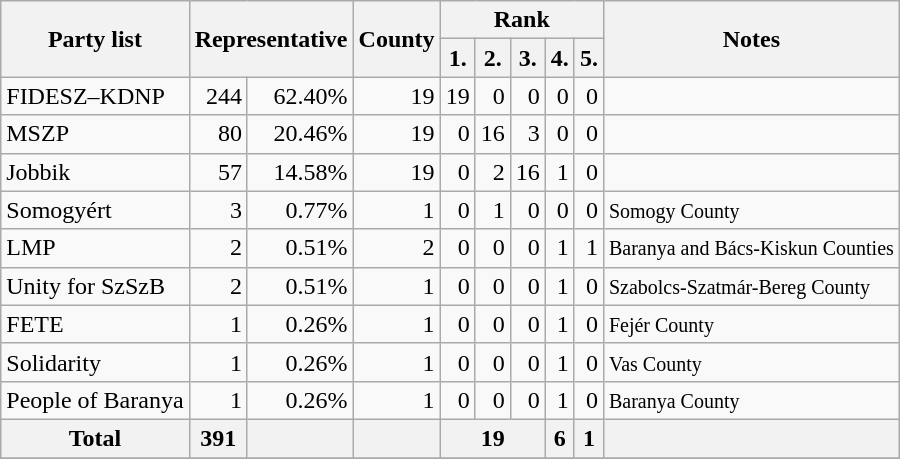<table class="wikitable sortable" style="text-align:right;">
<tr>
<th rowspan=2>Party list</th>
<th rowspan=2 colspan=2>Representative</th>
<th rowspan=2>County</th>
<th colspan=5>Rank</th>
<th rowspan=2 class="unsortable">Notes</th>
</tr>
<tr>
<th>1.</th>
<th>2.</th>
<th>3.</th>
<th>4.</th>
<th>5.</th>
</tr>
<tr>
<td align=left>FIDESZ–KDNP</td>
<td>244</td>
<td>62.40%</td>
<td>19</td>
<td>19</td>
<td>0</td>
<td>0</td>
<td>0</td>
<td>0</td>
<td align=left></td>
</tr>
<tr>
<td align=left>MSZP</td>
<td>80</td>
<td>20.46%</td>
<td>19</td>
<td>0</td>
<td>16</td>
<td>3</td>
<td>0</td>
<td>0</td>
<td align=left></td>
</tr>
<tr>
<td align=left>Jobbik</td>
<td>57</td>
<td>14.58%</td>
<td>19</td>
<td>0</td>
<td>2</td>
<td>16</td>
<td>1</td>
<td>0</td>
<td align=left></td>
</tr>
<tr>
<td align=left>Somogyért</td>
<td>3</td>
<td>0.77%</td>
<td>1</td>
<td>0</td>
<td>1</td>
<td>0</td>
<td>0</td>
<td>0</td>
<td align=left><small>Somogy County</small></td>
</tr>
<tr>
<td align=left>LMP</td>
<td>2</td>
<td>0.51%</td>
<td>2</td>
<td>0</td>
<td>0</td>
<td>0</td>
<td>1</td>
<td>1</td>
<td align=left><small>Baranya and Bács-Kiskun Counties</small></td>
</tr>
<tr>
<td align=left>Unity for SzSzB</td>
<td>2</td>
<td>0.51%</td>
<td>1</td>
<td>0</td>
<td>0</td>
<td>0</td>
<td>1</td>
<td>0</td>
<td align=left><small>Szabolcs-Szatmár-Bereg County</small></td>
</tr>
<tr>
<td align=left>FETE</td>
<td>1</td>
<td>0.26%</td>
<td>1</td>
<td>0</td>
<td>0</td>
<td>0</td>
<td>1</td>
<td>0</td>
<td align=left><small>Fejér County</small></td>
</tr>
<tr>
<td align=left>Solidarity</td>
<td>1</td>
<td>0.26%</td>
<td>1</td>
<td>0</td>
<td>0</td>
<td>0</td>
<td>1</td>
<td>0</td>
<td align=left><small>Vas County</small></td>
</tr>
<tr>
<td align=left>People of Baranya</td>
<td>1</td>
<td>0.26%</td>
<td>1</td>
<td>0</td>
<td>0</td>
<td>0</td>
<td>1</td>
<td>0</td>
<td align=left><small>Baranya County</small></td>
</tr>
<tr>
<th>Total</th>
<th>391</th>
<th></th>
<th></th>
<th colspan=3>19</th>
<th>6</th>
<th>1</th>
<th></th>
</tr>
<tr>
</tr>
</table>
